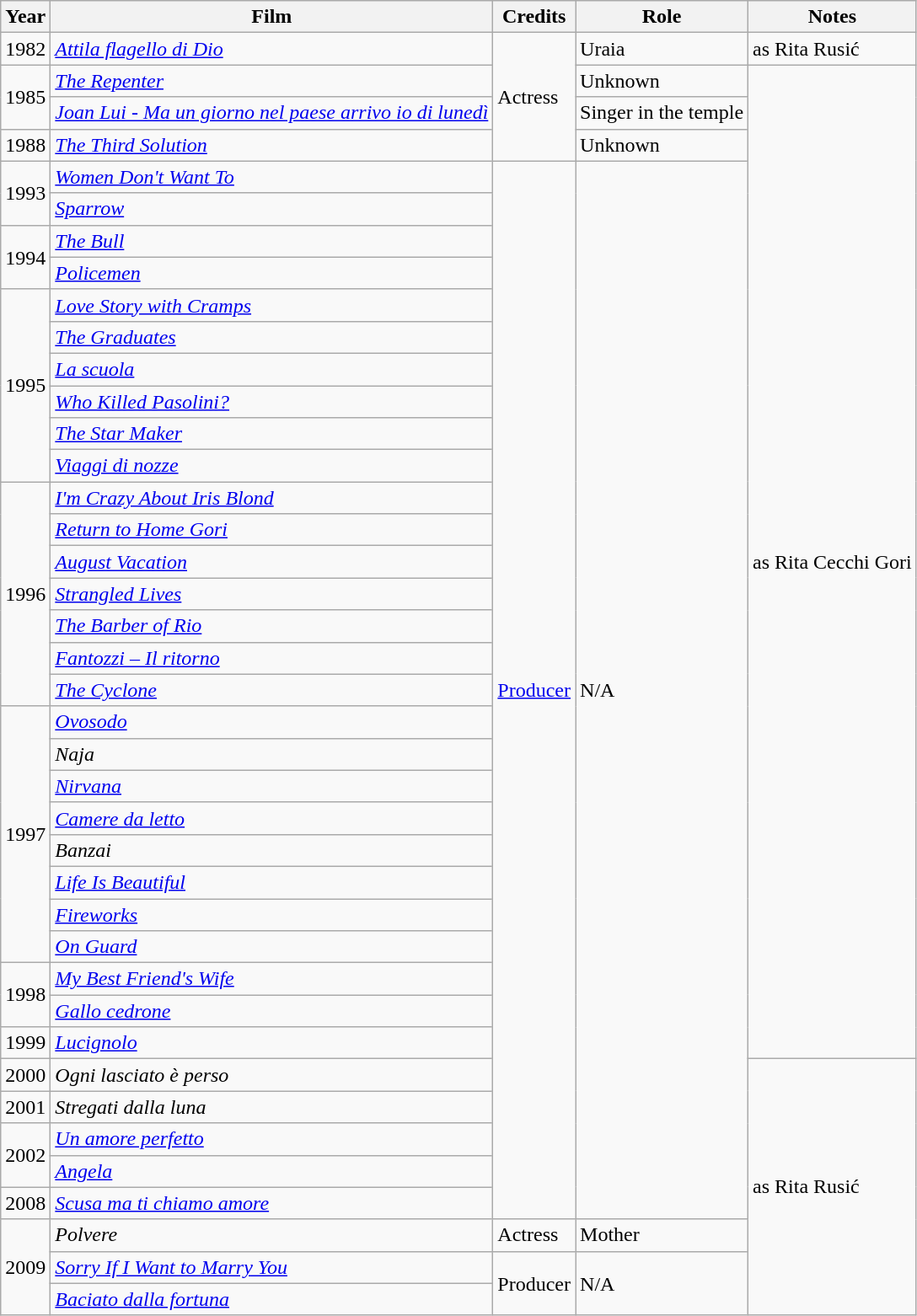<table class="wikitable sortable">
<tr>
<th>Year</th>
<th>Film</th>
<th>Credits</th>
<th>Role</th>
<th>Notes</th>
</tr>
<tr>
<td>1982</td>
<td><em><a href='#'>Attila flagello di Dio</a></em></td>
<td rowspan="4">Actress</td>
<td>Uraia</td>
<td>as Rita Rusić</td>
</tr>
<tr>
<td rowspan="2">1985</td>
<td><em><a href='#'>The Repenter</a></em></td>
<td>Unknown</td>
<td rowspan="31">as Rita Cecchi Gori</td>
</tr>
<tr>
<td><em><a href='#'>Joan Lui - Ma un giorno nel paese arrivo io di lunedì</a></em></td>
<td>Singer in the temple</td>
</tr>
<tr>
<td>1988</td>
<td><em><a href='#'>The Third Solution</a> </em></td>
<td>Unknown</td>
</tr>
<tr>
<td rowspan="2">1993</td>
<td><em><a href='#'>Women Don't Want To</a></em></td>
<td rowspan="33"><a href='#'>Producer</a></td>
<td rowspan="33">N/A</td>
</tr>
<tr>
<td><em><a href='#'>Sparrow</a></em></td>
</tr>
<tr>
<td rowspan="2">1994</td>
<td><em><a href='#'>The Bull</a></em></td>
</tr>
<tr>
<td><em><a href='#'>Policemen</a></em></td>
</tr>
<tr>
<td rowspan="6">1995</td>
<td><em><a href='#'>Love Story with Cramps</a></em></td>
</tr>
<tr>
<td><em><a href='#'>The Graduates</a></em></td>
</tr>
<tr>
<td><em><a href='#'>La scuola</a></em></td>
</tr>
<tr>
<td><em><a href='#'>Who Killed Pasolini?</a></em></td>
</tr>
<tr>
<td><em><a href='#'>The Star Maker</a></em></td>
</tr>
<tr>
<td><em><a href='#'>Viaggi di nozze</a></em></td>
</tr>
<tr>
<td rowspan="7">1996</td>
<td><em><a href='#'>I'm Crazy About Iris Blond</a></em></td>
</tr>
<tr>
<td><em><a href='#'>Return to Home Gori</a></em></td>
</tr>
<tr>
<td><em><a href='#'>August Vacation</a></em></td>
</tr>
<tr>
<td><em><a href='#'>Strangled Lives</a></em></td>
</tr>
<tr>
<td><em><a href='#'>The Barber of Rio</a></em></td>
</tr>
<tr>
<td><em><a href='#'>Fantozzi – Il ritorno</a></em></td>
</tr>
<tr>
<td><em><a href='#'>The Cyclone</a></em></td>
</tr>
<tr>
<td rowspan="8">1997</td>
<td><em><a href='#'>Ovosodo</a></em></td>
</tr>
<tr>
<td><em>Naja</em></td>
</tr>
<tr>
<td><em><a href='#'>Nirvana</a></em></td>
</tr>
<tr>
<td><em><a href='#'>Camere da letto</a></em></td>
</tr>
<tr>
<td><em>Banzai</em></td>
</tr>
<tr>
<td><em><a href='#'>Life Is Beautiful</a></em></td>
</tr>
<tr>
<td><em><a href='#'>Fireworks</a></em></td>
</tr>
<tr>
<td><em><a href='#'>On Guard</a></em></td>
</tr>
<tr>
<td rowspan="2">1998</td>
<td><em><a href='#'>My Best Friend's Wife</a></em></td>
</tr>
<tr>
<td><em><a href='#'>Gallo cedrone</a></em></td>
</tr>
<tr>
<td>1999</td>
<td><em><a href='#'>Lucignolo</a></em></td>
</tr>
<tr>
<td>2000</td>
<td><em>Ogni lasciato è perso</em></td>
<td rowspan="8">as Rita Rusić</td>
</tr>
<tr>
<td>2001</td>
<td><em>Stregati dalla luna</em></td>
</tr>
<tr>
<td rowspan="2">2002</td>
<td><em><a href='#'>Un amore perfetto</a></em></td>
</tr>
<tr>
<td><em><a href='#'>Angela</a></em></td>
</tr>
<tr>
<td>2008</td>
<td><em><a href='#'>Scusa ma ti chiamo amore</a></em></td>
</tr>
<tr>
<td rowspan="3">2009</td>
<td><em>Polvere</em></td>
<td>Actress</td>
<td>Mother</td>
</tr>
<tr>
<td><em><a href='#'>Sorry If I Want to Marry You</a></em></td>
<td rowspan="2">Producer</td>
<td rowspan="2">N/A</td>
</tr>
<tr>
<td><em><a href='#'>Baciato dalla fortuna</a></em></td>
</tr>
</table>
